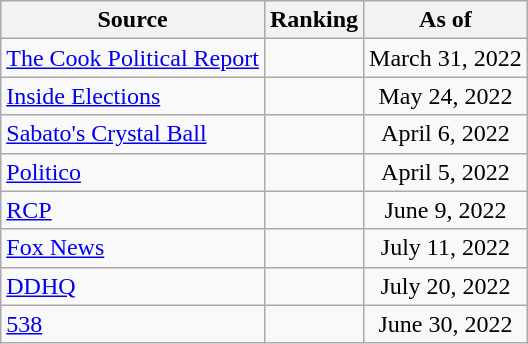<table class="wikitable" style="text-align:center">
<tr>
<th>Source</th>
<th>Ranking</th>
<th>As of</th>
</tr>
<tr>
<td align=left><a href='#'>The Cook Political Report</a></td>
<td></td>
<td>March 31, 2022</td>
</tr>
<tr>
<td align=left><a href='#'>Inside Elections</a></td>
<td></td>
<td>May 24, 2022</td>
</tr>
<tr>
<td align=left><a href='#'>Sabato's Crystal Ball</a></td>
<td></td>
<td>April 6, 2022</td>
</tr>
<tr>
<td align="left"><a href='#'>Politico</a></td>
<td></td>
<td>April 5, 2022</td>
</tr>
<tr>
<td align="left"><a href='#'>RCP</a></td>
<td></td>
<td>June 9, 2022</td>
</tr>
<tr>
<td align=left><a href='#'>Fox News</a></td>
<td></td>
<td>July 11, 2022</td>
</tr>
<tr>
<td align="left"><a href='#'>DDHQ</a></td>
<td></td>
<td>July 20, 2022</td>
</tr>
<tr>
<td align="left"><a href='#'>538</a></td>
<td></td>
<td>June 30, 2022</td>
</tr>
</table>
